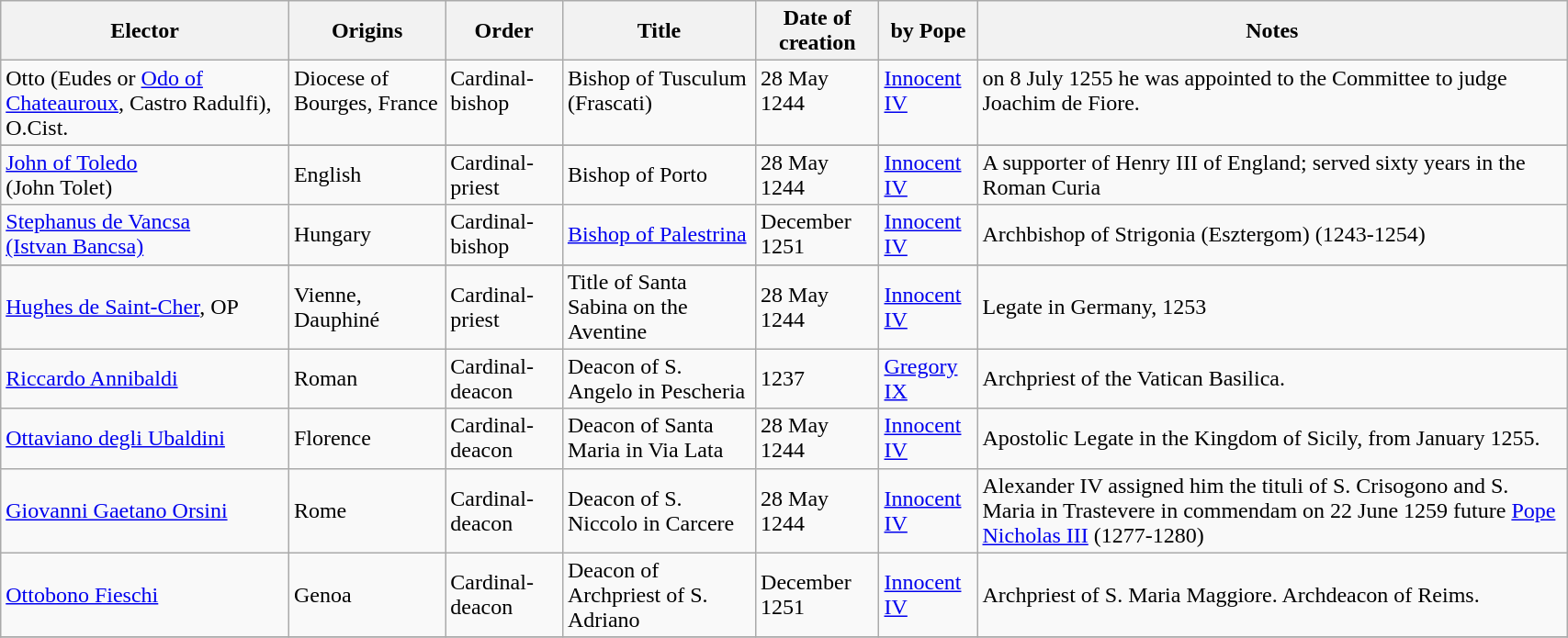<table class="wikitable sortable collapsible" style="width: 90%" style="margin: 2em auto 2em auto;">
<tr>
<th width="*">Elector</th>
<th width="*">Origins</th>
<th width="*">Order</th>
<th width="*">Title</th>
<th width="*">Date of creation</th>
<th width="*">by Pope</th>
<th width="*">Notes</th>
</tr>
<tr valign="top">
<td>Otto (Eudes or <a href='#'>Odo of Chateauroux</a>, Castro Radulfi), O.Cist.</td>
<td>Diocese of Bourges, France</td>
<td>Cardinal-bishop</td>
<td>Bishop of Tusculum (Frascati)</td>
<td>28 May 1244</td>
<td><a href='#'>Innocent IV</a></td>
<td>on 8 July 1255 he was appointed to the Committee to judge Joachim de Fiore.</td>
</tr>
<tr>
</tr>
<tr>
<td><a href='#'>John of Toledo</a><br>(John Tolet)</td>
<td>English</td>
<td>Cardinal-priest</td>
<td>Bishop of Porto</td>
<td>28 May 1244</td>
<td><a href='#'>Innocent IV</a></td>
<td>A supporter of Henry III of England; served sixty years in the Roman Curia</td>
</tr>
<tr>
<td><a href='#'>Stephanus de Vancsa <br> (Istvan Bancsa)</a></td>
<td>Hungary</td>
<td>Cardinal-bishop</td>
<td><a href='#'>Bishop of Palestrina</a></td>
<td>December 1251</td>
<td><a href='#'>Innocent IV</a></td>
<td>Archbishop of Strigonia (Esztergom) (1243-1254)</td>
</tr>
<tr>
</tr>
<tr>
</tr>
<tr>
<td><a href='#'>Hughes de Saint-Cher</a>, OP</td>
<td>Vienne, Dauphiné</td>
<td>Cardinal-priest</td>
<td>Title of Santa Sabina on the Aventine</td>
<td>28 May 1244</td>
<td><a href='#'>Innocent IV</a></td>
<td>Legate in Germany, 1253</td>
</tr>
<tr>
<td><a href='#'>Riccardo Annibaldi</a></td>
<td>Roman</td>
<td>Cardinal-deacon</td>
<td>Deacon of S. Angelo in Pescheria</td>
<td>1237</td>
<td><a href='#'>Gregory IX</a></td>
<td>Archpriest of the Vatican Basilica.</td>
</tr>
<tr>
<td><a href='#'>Ottaviano degli Ubaldini</a></td>
<td>Florence</td>
<td>Cardinal-deacon</td>
<td>Deacon of Santa Maria in Via Lata</td>
<td>28 May 1244</td>
<td><a href='#'>Innocent IV</a></td>
<td>Apostolic Legate in the Kingdom of Sicily, from January 1255.</td>
</tr>
<tr>
<td><a href='#'>Giovanni Gaetano Orsini</a></td>
<td>Rome</td>
<td>Cardinal-deacon</td>
<td>Deacon of S. Niccolo in Carcere</td>
<td>28 May 1244</td>
<td><a href='#'>Innocent IV</a></td>
<td>Alexander IV assigned him the tituli of S. Crisogono and S. Maria in Trastevere in commendam on 22 June 1259 future <a href='#'>Pope Nicholas III</a> (1277-1280)</td>
</tr>
<tr>
<td><a href='#'>Ottobono Fieschi</a></td>
<td>Genoa</td>
<td>Cardinal-deacon</td>
<td>Deacon of Archpriest of S. Adriano</td>
<td>December 1251</td>
<td><a href='#'>Innocent IV</a></td>
<td>Archpriest of S. Maria Maggiore. Archdeacon of Reims.</td>
</tr>
<tr>
</tr>
</table>
